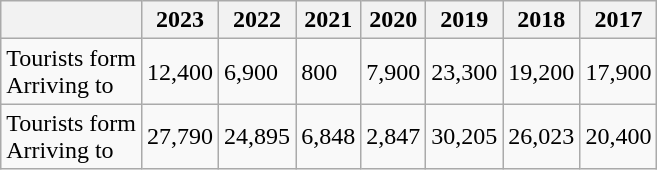<table class="wikitable">
<tr>
<th></th>
<th>2023</th>
<th>2022</th>
<th>2021</th>
<th>2020</th>
<th>2019</th>
<th>2018</th>
<th>2017</th>
</tr>
<tr>
<td>Tourists form <br>Arriving to </td>
<td>12,400</td>
<td>6,900</td>
<td>800</td>
<td>7,900</td>
<td>23,300</td>
<td>19,200</td>
<td>17,900</td>
</tr>
<tr>
<td>Tourists form <br>Arriving to </td>
<td>27,790</td>
<td>24,895</td>
<td>6,848</td>
<td>2,847</td>
<td>30,205</td>
<td>26,023</td>
<td>20,400</td>
</tr>
</table>
